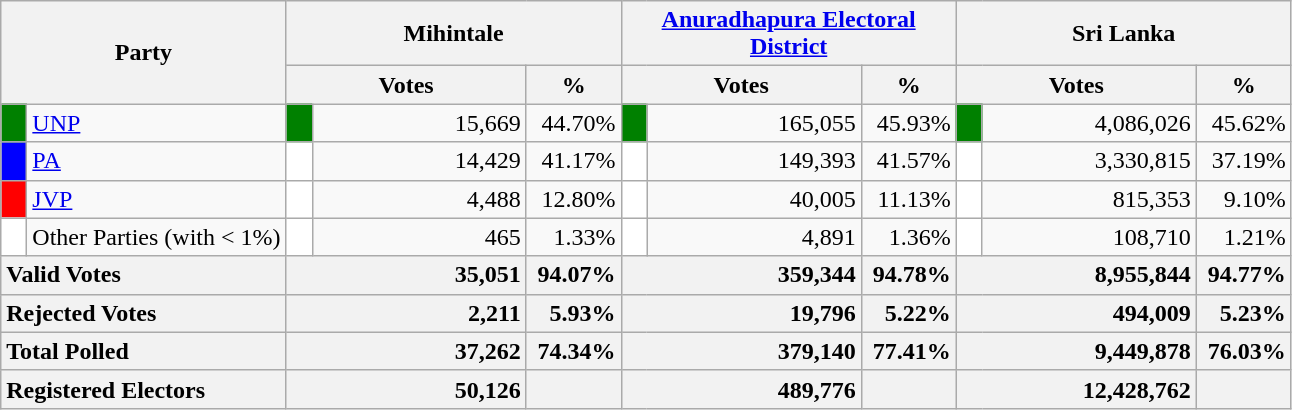<table class="wikitable">
<tr>
<th colspan="2" width="144px"rowspan="2">Party</th>
<th colspan="3" width="216px">Mihintale</th>
<th colspan="3" width="216px"><a href='#'>Anuradhapura Electoral District</a></th>
<th colspan="3" width="216px">Sri Lanka</th>
</tr>
<tr>
<th colspan="2" width="144px">Votes</th>
<th>%</th>
<th colspan="2" width="144px">Votes</th>
<th>%</th>
<th colspan="2" width="144px">Votes</th>
<th>%</th>
</tr>
<tr>
<td style="background-color:green;" width="10px"></td>
<td style="text-align:left;"><a href='#'>UNP</a></td>
<td style="background-color:green;" width="10px"></td>
<td style="text-align:right;">15,669</td>
<td style="text-align:right;">44.70%</td>
<td style="background-color:green;" width="10px"></td>
<td style="text-align:right;">165,055</td>
<td style="text-align:right;">45.93%</td>
<td style="background-color:green;" width="10px"></td>
<td style="text-align:right;">4,086,026</td>
<td style="text-align:right;">45.62%</td>
</tr>
<tr>
<td style="background-color:blue;" width="10px"></td>
<td style="text-align:left;"><a href='#'>PA</a></td>
<td style="background-color:white;" width="10px"></td>
<td style="text-align:right;">14,429</td>
<td style="text-align:right;">41.17%</td>
<td style="background-color:white;" width="10px"></td>
<td style="text-align:right;">149,393</td>
<td style="text-align:right;">41.57%</td>
<td style="background-color:white;" width="10px"></td>
<td style="text-align:right;">3,330,815</td>
<td style="text-align:right;">37.19%</td>
</tr>
<tr>
<td style="background-color:red;" width="10px"></td>
<td style="text-align:left;"><a href='#'>JVP</a></td>
<td style="background-color:white;" width="10px"></td>
<td style="text-align:right;">4,488</td>
<td style="text-align:right;">12.80%</td>
<td style="background-color:white;" width="10px"></td>
<td style="text-align:right;">40,005</td>
<td style="text-align:right;">11.13%</td>
<td style="background-color:white;" width="10px"></td>
<td style="text-align:right;">815,353</td>
<td style="text-align:right;">9.10%</td>
</tr>
<tr>
<td style="background-color:white;" width="10px"></td>
<td style="text-align:left;">Other Parties (with < 1%)</td>
<td style="background-color:white;" width="10px"></td>
<td style="text-align:right;">465</td>
<td style="text-align:right;">1.33%</td>
<td style="background-color:white;" width="10px"></td>
<td style="text-align:right;">4,891</td>
<td style="text-align:right;">1.36%</td>
<td style="background-color:white;" width="10px"></td>
<td style="text-align:right;">108,710</td>
<td style="text-align:right;">1.21%</td>
</tr>
<tr>
<th colspan="2" width="144px"style="text-align:left;">Valid Votes</th>
<th style="text-align:right;"colspan="2" width="144px">35,051</th>
<th style="text-align:right;">94.07%</th>
<th style="text-align:right;"colspan="2" width="144px">359,344</th>
<th style="text-align:right;">94.78%</th>
<th style="text-align:right;"colspan="2" width="144px">8,955,844</th>
<th style="text-align:right;">94.77%</th>
</tr>
<tr>
<th colspan="2" width="144px"style="text-align:left;">Rejected Votes</th>
<th style="text-align:right;"colspan="2" width="144px">2,211</th>
<th style="text-align:right;">5.93%</th>
<th style="text-align:right;"colspan="2" width="144px">19,796</th>
<th style="text-align:right;">5.22%</th>
<th style="text-align:right;"colspan="2" width="144px">494,009</th>
<th style="text-align:right;">5.23%</th>
</tr>
<tr>
<th colspan="2" width="144px"style="text-align:left;">Total Polled</th>
<th style="text-align:right;"colspan="2" width="144px">37,262</th>
<th style="text-align:right;">74.34%</th>
<th style="text-align:right;"colspan="2" width="144px">379,140</th>
<th style="text-align:right;">77.41%</th>
<th style="text-align:right;"colspan="2" width="144px">9,449,878</th>
<th style="text-align:right;">76.03%</th>
</tr>
<tr>
<th colspan="2" width="144px"style="text-align:left;">Registered Electors</th>
<th style="text-align:right;"colspan="2" width="144px">50,126</th>
<th></th>
<th style="text-align:right;"colspan="2" width="144px">489,776</th>
<th></th>
<th style="text-align:right;"colspan="2" width="144px">12,428,762</th>
<th></th>
</tr>
</table>
